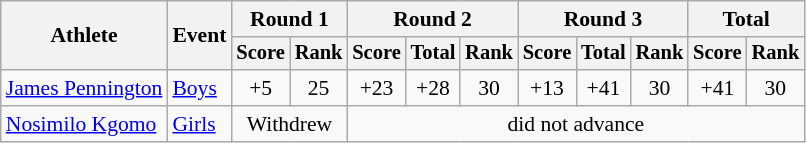<table class="wikitable" style="font-size:90%">
<tr>
<th rowspan="2">Athlete</th>
<th rowspan="2">Event</th>
<th colspan="2">Round 1</th>
<th colspan="3">Round 2</th>
<th colspan="3">Round 3</th>
<th colspan="2">Total</th>
</tr>
<tr style="font-size:95%">
<th>Score</th>
<th>Rank</th>
<th>Score</th>
<th>Total</th>
<th>Rank</th>
<th>Score</th>
<th>Total</th>
<th>Rank</th>
<th>Score</th>
<th>Rank</th>
</tr>
<tr align=center>
<td align=left><a href='#'>James Pennington</a></td>
<td align=left><a href='#'>Boys</a></td>
<td>+5</td>
<td>25</td>
<td>+23</td>
<td>+28</td>
<td>30</td>
<td>+13</td>
<td>+41</td>
<td>30</td>
<td>+41</td>
<td>30</td>
</tr>
<tr align=center>
<td align=left><a href='#'>Nosimilo Kgomo</a></td>
<td align=left><a href='#'>Girls</a></td>
<td colspan=2>Withdrew</td>
<td colspan=8>did not advance</td>
</tr>
</table>
